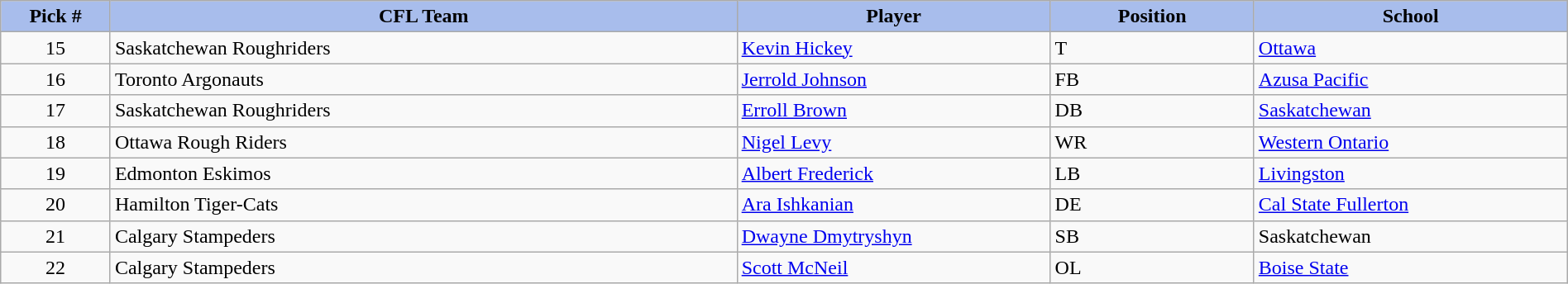<table class="wikitable" style="width: 100%">
<tr>
<th style="background:#A8BDEC;" width=7%>Pick #</th>
<th width=40% style="background:#A8BDEC;">CFL Team</th>
<th width=20% style="background:#A8BDEC;">Player</th>
<th width=13% style="background:#A8BDEC;">Position</th>
<th width=20% style="background:#A8BDEC;">School</th>
</tr>
<tr>
<td align=center>15</td>
<td>Saskatchewan Roughriders</td>
<td><a href='#'>Kevin Hickey</a></td>
<td>T</td>
<td><a href='#'>Ottawa</a></td>
</tr>
<tr>
<td align=center>16</td>
<td>Toronto Argonauts</td>
<td><a href='#'>Jerrold Johnson</a></td>
<td>FB</td>
<td><a href='#'>Azusa Pacific</a></td>
</tr>
<tr>
<td align=center>17</td>
<td>Saskatchewan Roughriders</td>
<td><a href='#'>Erroll Brown</a></td>
<td>DB</td>
<td><a href='#'>Saskatchewan</a></td>
</tr>
<tr>
<td align=center>18</td>
<td>Ottawa Rough Riders</td>
<td><a href='#'>Nigel Levy</a></td>
<td>WR</td>
<td><a href='#'>Western Ontario</a></td>
</tr>
<tr>
<td align=center>19</td>
<td>Edmonton Eskimos</td>
<td><a href='#'>Albert Frederick</a></td>
<td>LB</td>
<td><a href='#'>Livingston</a></td>
</tr>
<tr>
<td align=center>20</td>
<td>Hamilton Tiger-Cats</td>
<td><a href='#'>Ara Ishkanian</a></td>
<td>DE</td>
<td><a href='#'>Cal State Fullerton</a></td>
</tr>
<tr>
<td align=center>21</td>
<td>Calgary Stampeders</td>
<td><a href='#'>Dwayne Dmytryshyn</a></td>
<td>SB</td>
<td>Saskatchewan</td>
</tr>
<tr>
<td align=center>22</td>
<td>Calgary Stampeders</td>
<td><a href='#'>Scott McNeil</a></td>
<td>OL</td>
<td><a href='#'>Boise State</a></td>
</tr>
</table>
